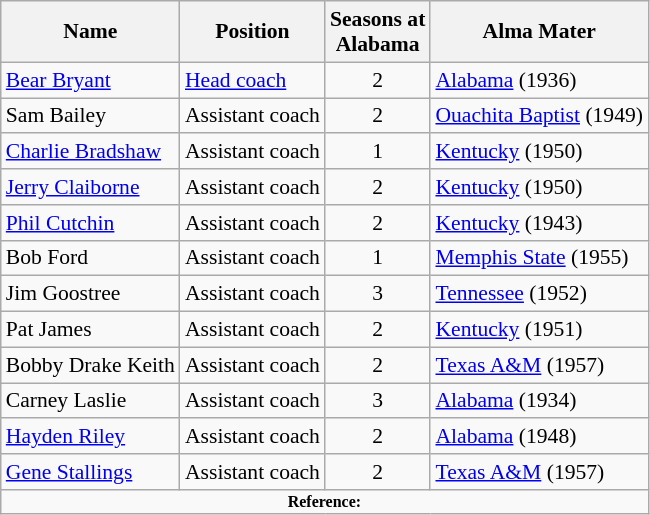<table class="wikitable" border="1" style="font-size:90%;">
<tr>
<th>Name</th>
<th>Position</th>
<th>Seasons at<br>Alabama</th>
<th>Alma Mater</th>
</tr>
<tr>
<td><a href='#'>Bear Bryant</a></td>
<td><a href='#'>Head coach</a></td>
<td align=center>2</td>
<td><a href='#'>Alabama</a> (1936)</td>
</tr>
<tr>
<td>Sam Bailey</td>
<td>Assistant coach</td>
<td align=center>2</td>
<td><a href='#'>Ouachita Baptist</a> (1949)</td>
</tr>
<tr>
<td><a href='#'>Charlie Bradshaw</a></td>
<td>Assistant coach</td>
<td align=center>1</td>
<td><a href='#'>Kentucky</a> (1950)</td>
</tr>
<tr>
<td><a href='#'>Jerry Claiborne</a></td>
<td>Assistant coach</td>
<td align=center>2</td>
<td><a href='#'>Kentucky</a> (1950)</td>
</tr>
<tr>
<td><a href='#'>Phil Cutchin</a></td>
<td>Assistant coach</td>
<td align=center>2</td>
<td><a href='#'>Kentucky</a> (1943)</td>
</tr>
<tr>
<td>Bob Ford</td>
<td>Assistant coach</td>
<td align=center>1</td>
<td><a href='#'>Memphis State</a> (1955)</td>
</tr>
<tr>
<td>Jim Goostree</td>
<td>Assistant coach</td>
<td align=center>3</td>
<td><a href='#'>Tennessee</a> (1952)</td>
</tr>
<tr>
<td>Pat James</td>
<td>Assistant coach</td>
<td align=center>2</td>
<td><a href='#'>Kentucky</a> (1951)</td>
</tr>
<tr>
<td>Bobby Drake Keith</td>
<td>Assistant coach</td>
<td align=center>2</td>
<td><a href='#'>Texas A&M</a> (1957)</td>
</tr>
<tr>
<td>Carney Laslie</td>
<td>Assistant coach</td>
<td align=center>3</td>
<td><a href='#'>Alabama</a> (1934)</td>
</tr>
<tr>
<td><a href='#'>Hayden Riley</a></td>
<td>Assistant coach</td>
<td align=center>2</td>
<td><a href='#'>Alabama</a>  (1948)</td>
</tr>
<tr>
<td><a href='#'>Gene Stallings</a></td>
<td>Assistant coach</td>
<td align=center>2</td>
<td><a href='#'>Texas A&M</a> (1957)</td>
</tr>
<tr>
<td colspan="4" style="font-size: 8pt" align="center"><strong>Reference:</strong></td>
</tr>
</table>
